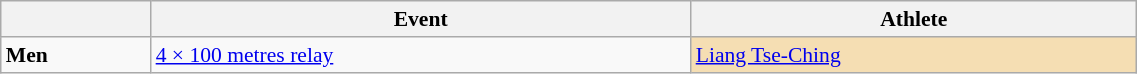<table class=wikitable style="font-size:90%" width=60%>
<tr>
<th></th>
<th>Event</th>
<th>Athlete</th>
</tr>
<tr>
<td><strong>Men</strong></td>
<td><a href='#'>4 × 100 metres relay</a></td>
<td bgcolor="wheat"><a href='#'>Liang Tse-Ching</a></td>
</tr>
</table>
